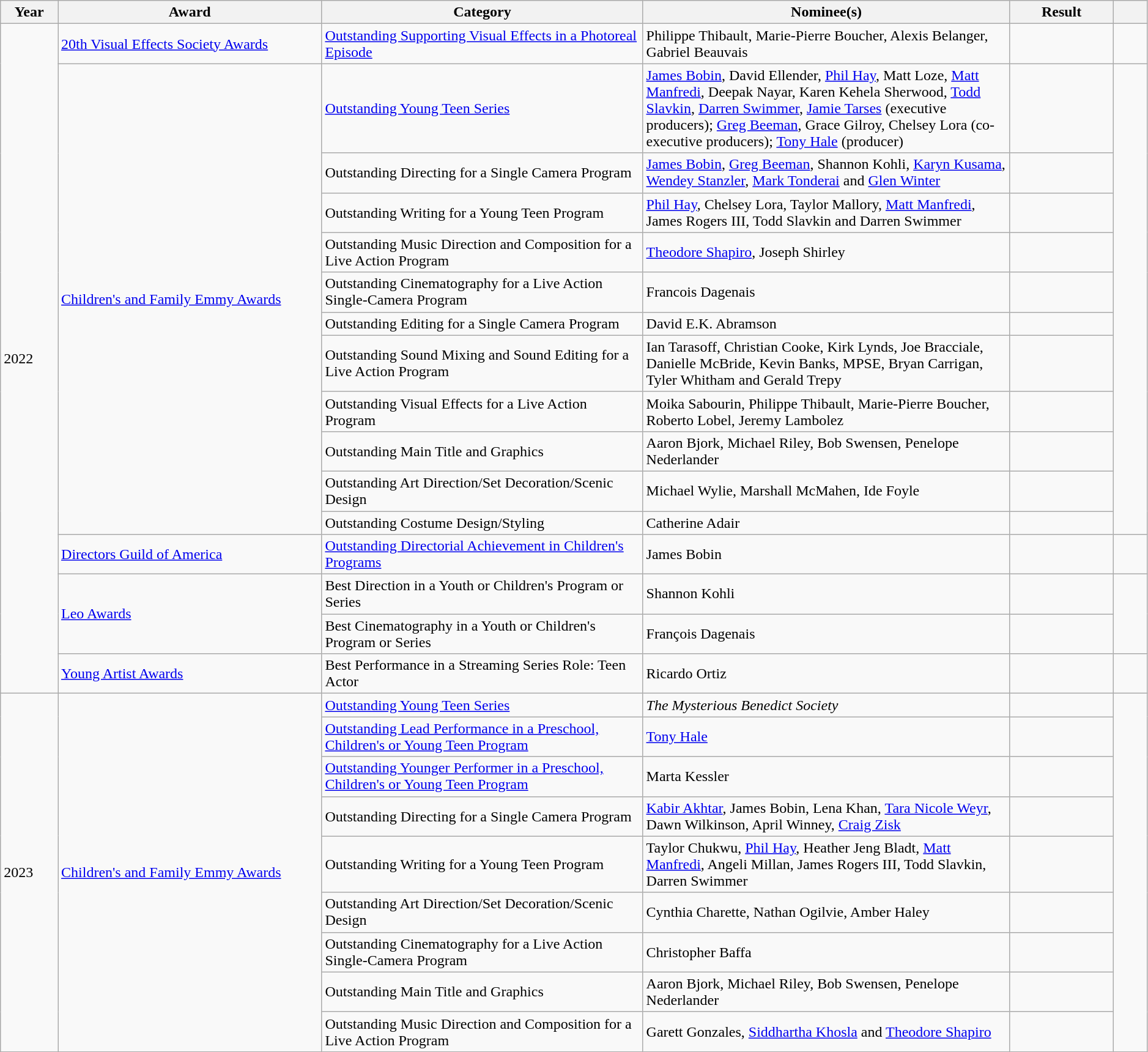<table class="wikitable sortable" style="width:99%;">
<tr>
<th style="width:5%;">Year</th>
<th style="width:23%;">Award</th>
<th style="width:28%;">Category</th>
<th style="width:32%;">Nominee(s)</th>
<th style="width:9%;">Result</th>
<th></th>
</tr>
<tr>
<td rowspan="16">2022</td>
<td><a href='#'>20th Visual Effects Society Awards</a></td>
<td><a href='#'>Outstanding Supporting Visual Effects in a Photoreal Episode</a></td>
<td>Philippe Thibault, Marie-Pierre Boucher, Alexis Belanger, Gabriel Beauvais </td>
<td></td>
<td style="text-align:center;"></td>
</tr>
<tr>
<td rowspan="11"><a href='#'>Children's and Family Emmy Awards</a></td>
<td><a href='#'>Outstanding Young Teen Series</a></td>
<td><a href='#'>James Bobin</a>, David Ellender, <a href='#'>Phil Hay</a>, Matt Loze, <a href='#'>Matt Manfredi</a>, Deepak Nayar, Karen Kehela Sherwood, <a href='#'>Todd Slavkin</a>, <a href='#'>Darren Swimmer</a>, <a href='#'>Jamie Tarses</a> (executive producers); <a href='#'>Greg Beeman</a>, Grace Gilroy, Chelsey Lora (co-executive producers); <a href='#'>Tony Hale</a> (producer)</td>
<td></td>
<td style="text-align:center;" rowspan="11"></td>
</tr>
<tr>
<td>Outstanding Directing for a Single Camera Program</td>
<td><a href='#'>James Bobin</a>, <a href='#'>Greg Beeman</a>, Shannon Kohli, <a href='#'>Karyn Kusama</a>, <a href='#'>Wendey Stanzler</a>, <a href='#'>Mark Tonderai</a> and <a href='#'>Glen Winter</a></td>
<td></td>
</tr>
<tr>
<td>Outstanding Writing for a Young Teen Program</td>
<td><a href='#'>Phil Hay</a>, Chelsey Lora, Taylor Mallory, <a href='#'>Matt Manfredi</a>, James Rogers III, Todd Slavkin and Darren Swimmer</td>
<td></td>
</tr>
<tr>
<td>Outstanding Music Direction and Composition for a Live Action Program</td>
<td><a href='#'>Theodore Shapiro</a>, Joseph Shirley</td>
<td></td>
</tr>
<tr>
<td>Outstanding Cinematography for a Live Action Single-Camera Program</td>
<td>Francois Dagenais</td>
<td></td>
</tr>
<tr>
<td>Outstanding Editing for a Single Camera Program</td>
<td>David E.K. Abramson</td>
<td></td>
</tr>
<tr>
<td>Outstanding Sound Mixing and Sound Editing for a Live Action Program</td>
<td>Ian Tarasoff, Christian Cooke, Kirk Lynds, Joe Bracciale, Danielle McBride, Kevin Banks, MPSE, Bryan Carrigan, Tyler Whitham and Gerald Trepy</td>
<td></td>
</tr>
<tr>
<td>Outstanding Visual Effects for a Live Action Program</td>
<td>Moika Sabourin, Philippe Thibault, Marie-Pierre Boucher, Roberto Lobel, Jeremy Lambolez</td>
<td></td>
</tr>
<tr>
<td>Outstanding Main Title and Graphics</td>
<td>Aaron Bjork, Michael Riley, Bob Swensen, Penelope Nederlander</td>
<td></td>
</tr>
<tr>
<td>Outstanding Art Direction/Set Decoration/Scenic Design</td>
<td>Michael Wylie, Marshall McMahen, Ide Foyle</td>
<td></td>
</tr>
<tr>
<td>Outstanding Costume Design/Styling</td>
<td>Catherine Adair</td>
<td></td>
</tr>
<tr>
<td><a href='#'>Directors Guild of America</a></td>
<td><a href='#'>Outstanding Directorial Achievement in Children's Programs</a></td>
<td>James Bobin</td>
<td></td>
<td style="text-align:center;"></td>
</tr>
<tr>
<td rowspan="2"><a href='#'>Leo Awards</a></td>
<td>Best Direction in a Youth or Children's Program or Series</td>
<td>Shannon Kohli</td>
<td></td>
<td rowspan="2" style="text-align:center;"></td>
</tr>
<tr>
<td>Best Cinematography in a Youth or Children's Program or Series</td>
<td>François Dagenais</td>
<td></td>
</tr>
<tr>
<td><a href='#'>Young Artist Awards</a></td>
<td>Best Performance in a Streaming Series Role: Teen Actor</td>
<td>Ricardo Ortiz</td>
<td></td>
<td style="text-align:center;"></td>
</tr>
<tr>
<td rowspan="9">2023</td>
<td rowspan="9"><a href='#'>Children's and Family Emmy Awards</a></td>
<td><a href='#'>Outstanding Young Teen Series</a></td>
<td><em>The Mysterious Benedict Society</em></td>
<td></td>
<td style="text-align:center;" rowspan="9"></td>
</tr>
<tr>
<td><a href='#'>Outstanding Lead Performance in a Preschool, Children's or Young Teen Program</a></td>
<td><a href='#'>Tony Hale</a></td>
<td></td>
</tr>
<tr>
<td><a href='#'>Outstanding Younger Performer in a Preschool, Children's or Young Teen Program</a></td>
<td>Marta Kessler</td>
<td></td>
</tr>
<tr>
<td>Outstanding Directing for a Single Camera Program</td>
<td><a href='#'>Kabir Akhtar</a>, James Bobin, Lena Khan, <a href='#'>Tara Nicole Weyr</a>, Dawn Wilkinson, April Winney, <a href='#'>Craig Zisk</a></td>
<td></td>
</tr>
<tr>
<td>Outstanding Writing for a Young Teen Program</td>
<td>Taylor Chukwu, <a href='#'>Phil Hay</a>, Heather Jeng Bladt, <a href='#'>Matt Manfredi</a>, Angeli Millan, James Rogers III, Todd Slavkin, Darren Swimmer</td>
<td></td>
</tr>
<tr>
<td>Outstanding Art Direction/Set Decoration/Scenic Design</td>
<td>Cynthia Charette, Nathan Ogilvie, Amber Haley</td>
<td></td>
</tr>
<tr>
<td>Outstanding Cinematography for a Live Action Single-Camera Program</td>
<td>Christopher Baffa</td>
<td></td>
</tr>
<tr>
<td>Outstanding Main Title and Graphics</td>
<td>Aaron Bjork, Michael Riley, Bob Swensen, Penelope Nederlander</td>
<td></td>
</tr>
<tr>
<td>Outstanding Music Direction and Composition for a Live Action Program</td>
<td>Garett Gonzales, <a href='#'>Siddhartha Khosla</a> and <a href='#'>Theodore Shapiro</a></td>
<td></td>
</tr>
</table>
